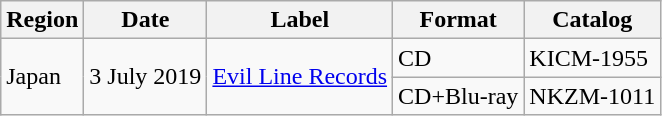<table class="wikitable">
<tr>
<th>Region</th>
<th>Date</th>
<th>Label</th>
<th>Format</th>
<th>Catalog</th>
</tr>
<tr>
<td rowspan="2">Japan</td>
<td rowspan="2">3 July 2019</td>
<td rowspan="2"><a href='#'>Evil Line Records</a></td>
<td>CD</td>
<td>KICM-1955</td>
</tr>
<tr>
<td>CD+Blu-ray</td>
<td>NKZM-1011</td>
</tr>
</table>
